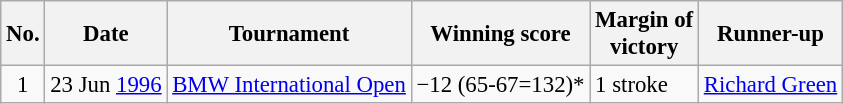<table class="wikitable" style="font-size:95%;">
<tr>
<th>No.</th>
<th>Date</th>
<th>Tournament</th>
<th>Winning score</th>
<th>Margin of<br>victory</th>
<th>Runner-up</th>
</tr>
<tr>
<td align=center>1</td>
<td align=right>23 Jun <a href='#'>1996</a></td>
<td><a href='#'>BMW International Open</a></td>
<td>−12 (65-67=132)*</td>
<td>1 stroke</td>
<td> <a href='#'>Richard Green</a></td>
</tr>
</table>
